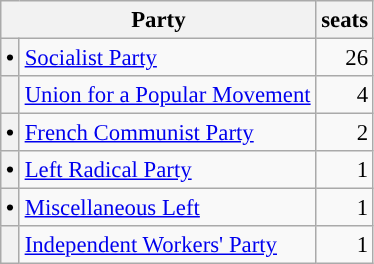<table class="wikitable" style="font-size: 95%;">
<tr>
<th colspan=2>Party</th>
<th>seats</th>
</tr>
<tr>
<th style="background-color: "><span>•</span></th>
<td><a href='#'>Socialist Party</a></td>
<td align="right">26</td>
</tr>
<tr>
<th style="background-color: "></th>
<td><a href='#'>Union for a Popular Movement</a></td>
<td align="right">4</td>
</tr>
<tr>
<th style="background-color: "><span>•</span></th>
<td><a href='#'>French Communist Party</a></td>
<td align="right">2</td>
</tr>
<tr>
<th style="background-color: "><span>•</span></th>
<td><a href='#'>Left Radical Party</a></td>
<td align="right">1</td>
</tr>
<tr>
<th style="background-color: "><span>•</span></th>
<td><a href='#'>Miscellaneous Left</a></td>
<td align="right">1</td>
</tr>
<tr>
<th style="background-color: "></th>
<td><a href='#'>Independent Workers' Party</a></td>
<td align="right">1</td>
</tr>
</table>
